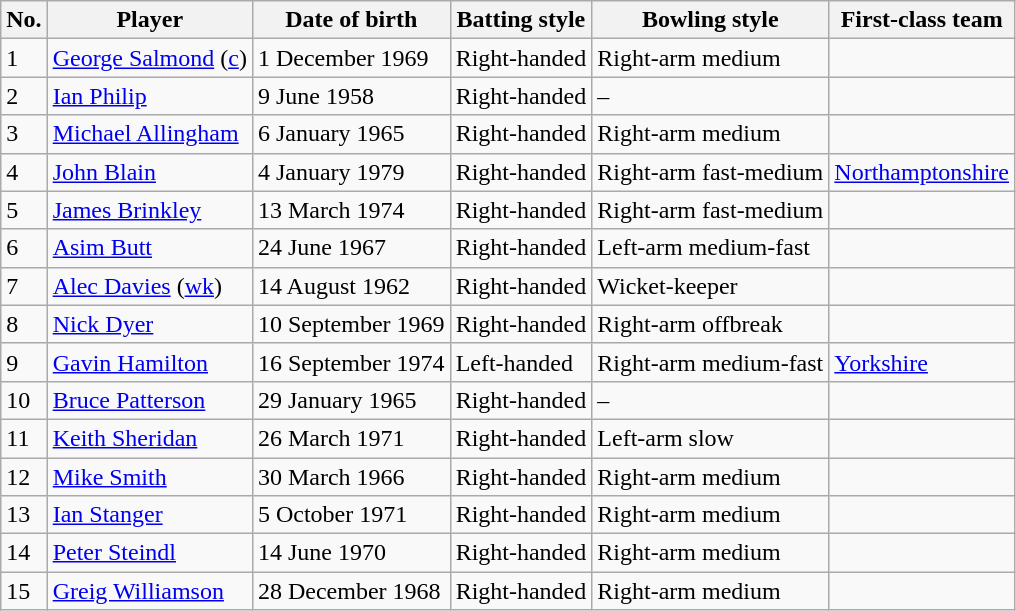<table class="wikitable">
<tr>
<th>No.</th>
<th>Player</th>
<th>Date of birth</th>
<th>Batting style</th>
<th>Bowling style</th>
<th>First-class team</th>
</tr>
<tr>
<td>1</td>
<td><a href='#'>George Salmond</a> (<a href='#'>c</a>)</td>
<td>1 December 1969</td>
<td>Right-handed</td>
<td>Right-arm medium</td>
<td></td>
</tr>
<tr>
<td>2</td>
<td><a href='#'>Ian Philip</a></td>
<td>9 June 1958</td>
<td>Right-handed</td>
<td>–</td>
<td></td>
</tr>
<tr>
<td>3</td>
<td><a href='#'>Michael Allingham</a></td>
<td>6 January 1965</td>
<td>Right-handed</td>
<td>Right-arm medium</td>
<td></td>
</tr>
<tr>
<td>4</td>
<td><a href='#'>John Blain</a></td>
<td>4 January 1979</td>
<td>Right-handed</td>
<td>Right-arm fast-medium</td>
<td><a href='#'>Northamptonshire</a></td>
</tr>
<tr>
<td>5</td>
<td><a href='#'>James Brinkley</a></td>
<td>13 March 1974</td>
<td>Right-handed</td>
<td>Right-arm fast-medium</td>
<td></td>
</tr>
<tr>
<td>6</td>
<td><a href='#'>Asim Butt</a></td>
<td>24 June 1967</td>
<td>Right-handed</td>
<td>Left-arm medium-fast</td>
<td></td>
</tr>
<tr>
<td>7</td>
<td><a href='#'>Alec Davies</a> (<a href='#'>wk</a>)</td>
<td>14 August 1962</td>
<td>Right-handed</td>
<td>Wicket-keeper</td>
<td></td>
</tr>
<tr>
<td>8</td>
<td><a href='#'>Nick Dyer</a></td>
<td>10 September 1969</td>
<td>Right-handed</td>
<td>Right-arm offbreak</td>
<td></td>
</tr>
<tr>
<td>9</td>
<td><a href='#'>Gavin Hamilton</a></td>
<td>16 September 1974</td>
<td>Left-handed</td>
<td>Right-arm medium-fast</td>
<td><a href='#'>Yorkshire</a></td>
</tr>
<tr>
<td>10</td>
<td><a href='#'>Bruce Patterson</a></td>
<td>29 January 1965</td>
<td>Right-handed</td>
<td>–</td>
<td></td>
</tr>
<tr>
<td>11</td>
<td><a href='#'>Keith Sheridan</a></td>
<td>26 March 1971</td>
<td>Right-handed</td>
<td>Left-arm slow</td>
<td></td>
</tr>
<tr>
<td>12</td>
<td><a href='#'>Mike Smith</a></td>
<td>30 March 1966</td>
<td>Right-handed</td>
<td>Right-arm medium</td>
<td></td>
</tr>
<tr>
<td>13</td>
<td><a href='#'>Ian Stanger</a></td>
<td>5 October 1971</td>
<td>Right-handed</td>
<td>Right-arm medium</td>
<td></td>
</tr>
<tr>
<td>14</td>
<td><a href='#'>Peter Steindl</a></td>
<td>14 June 1970</td>
<td>Right-handed</td>
<td>Right-arm medium</td>
<td></td>
</tr>
<tr>
<td>15</td>
<td><a href='#'>Greig Williamson</a></td>
<td>28 December 1968</td>
<td>Right-handed</td>
<td>Right-arm medium</td>
<td></td>
</tr>
</table>
